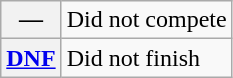<table class="wikitable">
<tr>
<th scope="row">—</th>
<td>Did not compete</td>
</tr>
<tr>
<th scope="row"><a href='#'>DNF</a></th>
<td>Did not finish</td>
</tr>
</table>
